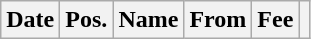<table class="wikitable">
<tr>
<th>Date</th>
<th>Pos.</th>
<th>Name</th>
<th>From</th>
<th>Fee</th>
<th></th>
</tr>
</table>
